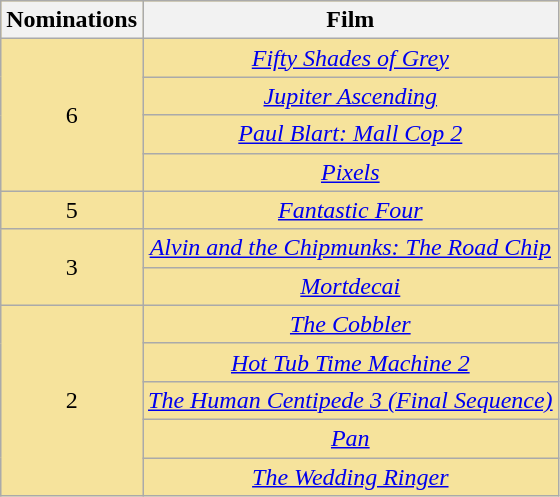<table class="wikitable" rowspan=2 style="text-align: center; background: #f6e39c">
<tr>
<th scope="col" width="55">Nominations</th>
<th scope="col" align="center">Film</th>
</tr>
<tr>
<td rowspan="4" style="text-align:center">6</td>
<td><em><a href='#'>Fifty Shades of Grey</a></em></td>
</tr>
<tr>
<td><em><a href='#'>Jupiter Ascending</a></em></td>
</tr>
<tr>
<td><em><a href='#'>Paul Blart: Mall Cop 2</a></em></td>
</tr>
<tr>
<td><em><a href='#'>Pixels</a></em></td>
</tr>
<tr>
<td style="text-align:center">5</td>
<td><em><a href='#'>Fantastic Four</a></em></td>
</tr>
<tr>
<td rowspan="2" style="text-align:center">3</td>
<td><em><a href='#'>Alvin and the Chipmunks: The Road Chip</a></em></td>
</tr>
<tr>
<td><em><a href='#'>Mortdecai</a></em></td>
</tr>
<tr>
<td rowspan="5" style="text-align:center">2</td>
<td><em><a href='#'>The Cobbler</a></em></td>
</tr>
<tr>
<td><em><a href='#'>Hot Tub Time Machine 2</a></em></td>
</tr>
<tr>
<td><em><a href='#'>The Human Centipede 3 (Final Sequence)</a></em></td>
</tr>
<tr>
<td><em><a href='#'>Pan</a></em></td>
</tr>
<tr>
<td><em><a href='#'>The Wedding Ringer</a></em></td>
</tr>
</table>
